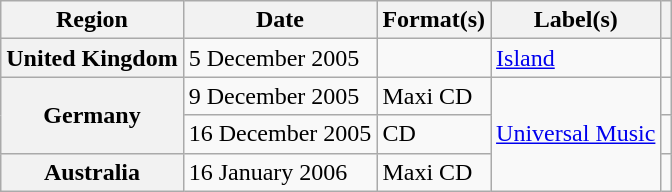<table class="wikitable plainrowheaders">
<tr>
<th scope="col">Region</th>
<th scope="col">Date</th>
<th scope="col">Format(s)</th>
<th scope="col">Label(s)</th>
<th scope="col"></th>
</tr>
<tr>
<th scope="row">United Kingdom</th>
<td>5 December 2005</td>
<td></td>
<td><a href='#'>Island</a></td>
<td></td>
</tr>
<tr>
<th scope="row" rowspan="2">Germany</th>
<td>9 December 2005</td>
<td>Maxi CD</td>
<td rowspan="3"><a href='#'>Universal Music</a></td>
<td></td>
</tr>
<tr>
<td>16 December 2005</td>
<td>CD</td>
<td></td>
</tr>
<tr>
<th scope="row">Australia</th>
<td>16 January 2006</td>
<td>Maxi CD</td>
<td></td>
</tr>
</table>
